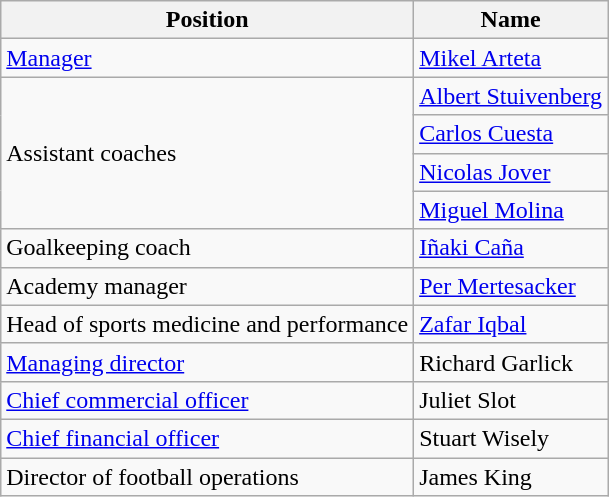<table class="wikitable">
<tr>
<th>Position</th>
<th>Name</th>
</tr>
<tr>
<td><a href='#'>Manager</a></td>
<td><a href='#'>Mikel Arteta</a></td>
</tr>
<tr>
<td rowspan="4">Assistant coaches</td>
<td><a href='#'>Albert Stuivenberg</a></td>
</tr>
<tr>
<td><a href='#'>Carlos Cuesta</a></td>
</tr>
<tr>
<td><a href='#'>Nicolas Jover</a></td>
</tr>
<tr>
<td><a href='#'>Miguel Molina</a></td>
</tr>
<tr>
<td>Goalkeeping coach</td>
<td><a href='#'>Iñaki Caña</a></td>
</tr>
<tr>
<td>Academy manager</td>
<td><a href='#'>Per Mertesacker</a></td>
</tr>
<tr>
<td>Head of sports medicine and performance</td>
<td><a href='#'>Zafar Iqbal</a></td>
</tr>
<tr>
<td><a href='#'>Managing director</a></td>
<td>Richard Garlick</td>
</tr>
<tr>
<td><a href='#'>Chief commercial officer</a></td>
<td>Juliet Slot</td>
</tr>
<tr>
<td><a href='#'>Chief financial officer</a></td>
<td>Stuart Wisely</td>
</tr>
<tr>
<td>Director of football operations</td>
<td>James King</td>
</tr>
</table>
